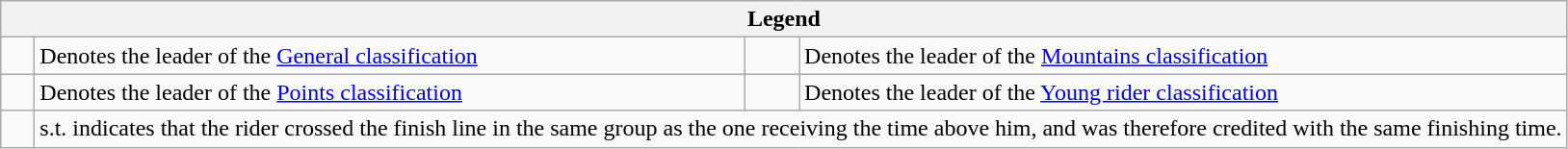<table class="wikitable">
<tr>
<th colspan=4>Legend</th>
</tr>
<tr>
<td>    </td>
<td>Denotes the leader of the <a href='#'>General classification</a></td>
<td>    </td>
<td>Denotes the leader of the <a href='#'>Mountains classification</a></td>
</tr>
<tr>
<td>    </td>
<td>Denotes the leader of the <a href='#'>Points classification</a></td>
<td>    </td>
<td>Denotes the leader of the <a href='#'>Young rider classification</a></td>
</tr>
<tr>
<td>  </td>
<td colspan=3>s.t. indicates that the rider crossed the finish line in the same group as the one receiving the time above him, and was therefore credited with the same finishing time.</td>
</tr>
</table>
